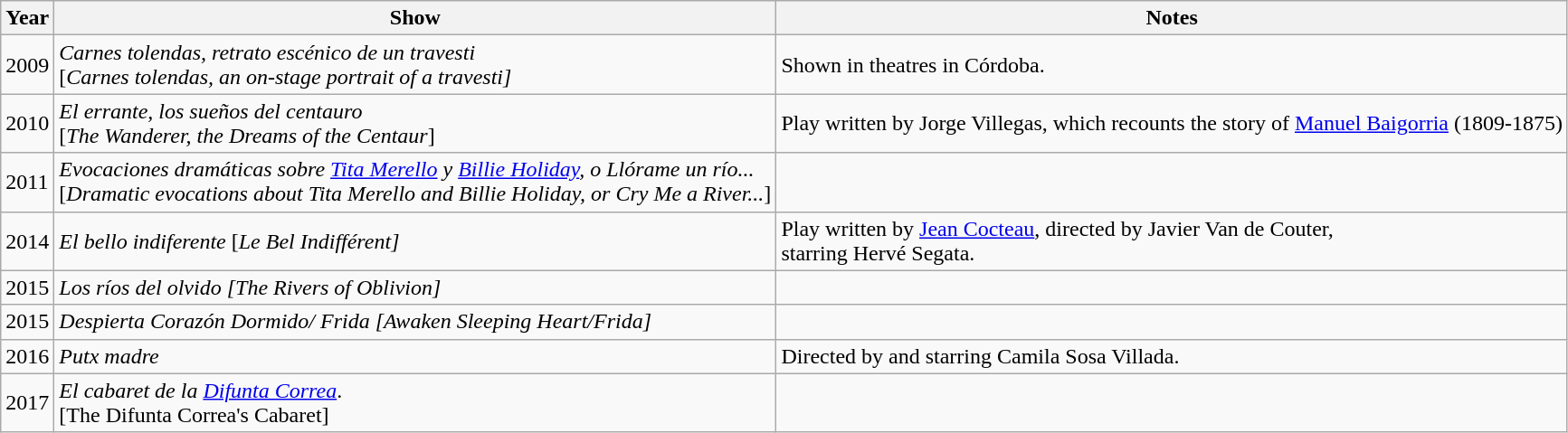<table class="wikitable">
<tr>
<th>Year</th>
<th>Show</th>
<th>Notes</th>
</tr>
<tr>
<td>2009</td>
<td><em>Carnes tolendas, retrato escénico de un travesti</em><br>[<em>Carnes tolendas, an on-stage portrait of a travesti]</em></td>
<td>Shown in theatres in Córdoba.</td>
</tr>
<tr>
<td>2010</td>
<td><em>El errante, los sueños del centauro</em><br>[<em>The Wanderer, the Dreams of the Centaur</em>]</td>
<td>Play written by Jorge Villegas, which recounts the story of <a href='#'>Manuel Baigorria</a> (1809-1875)</td>
</tr>
<tr>
<td>2011</td>
<td><em>Evocaciones dramáticas sobre <a href='#'>Tita Merello</a> y <a href='#'>Billie Holiday</a>, o Llórame un río...</em><br>[<em>Dramatic evocations about Tita Merello and Billie Holiday, or Cry Me a River...</em>]</td>
<td></td>
</tr>
<tr>
<td>2014</td>
<td><em>El bello indiferente</em> [<em>Le Bel Indifférent]</em></td>
<td>Play written by <a href='#'>Jean Cocteau</a>, directed by Javier Van de Couter,<br>starring Hervé Segata.</td>
</tr>
<tr>
<td>2015</td>
<td><em>Los ríos del olvido [The Rivers of Oblivion]</em></td>
<td></td>
</tr>
<tr>
<td>2015</td>
<td><em>Despierta Corazón Dormido/ Frida [Awaken Sleeping Heart/Frida]</em></td>
<td></td>
</tr>
<tr>
<td>2016</td>
<td><em>Putx madre</em></td>
<td>Directed by and starring Camila Sosa Villada.</td>
</tr>
<tr>
<td>2017</td>
<td><em>El cabaret de la <a href='#'>Difunta Correa</a></em>.<br>[The Difunta Correa's Cabaret]</td>
<td></td>
</tr>
</table>
